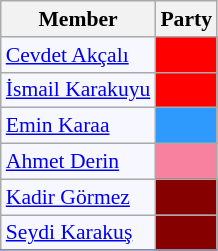<table class=wikitable style="border:1px solid #8888aa; background-color:#f7f8ff; padding:0px; font-size:90%;">
<tr>
<th>Member</th>
<th>Party</th>
</tr>
<tr>
<td><a href='#'>Cevdet Akçalı</a></td>
<td style="background: #ff0000"></td>
</tr>
<tr>
<td><a href='#'>İsmail Karakuyu</a></td>
<td style="background: #ff0000"></td>
</tr>
<tr>
<td><a href='#'>Emin Karaa</a></td>
<td style="background: #2E9AFE"></td>
</tr>
<tr>
<td><a href='#'>Ahmet Derin</a></td>
<td style="background: #F7819F"></td>
</tr>
<tr>
<td><a href='#'>Kadir Görmez</a></td>
<td style="background: #870000"></td>
</tr>
<tr>
<td><a href='#'>Seydi Karakuş</a></td>
<td style="background: #870000"></td>
</tr>
<tr>
</tr>
</table>
